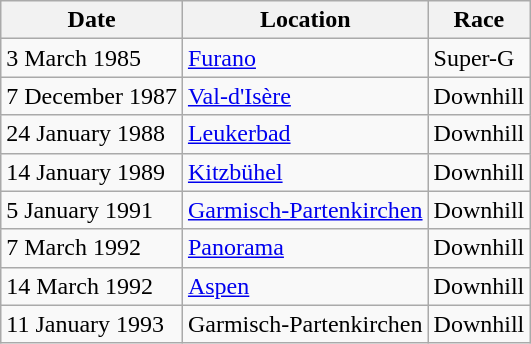<table class="wikitable">
<tr>
<th>Date</th>
<th>Location</th>
<th>Race</th>
</tr>
<tr>
<td>3 March 1985</td>
<td> <a href='#'>Furano</a></td>
<td>Super-G</td>
</tr>
<tr>
<td>7 December 1987</td>
<td> <a href='#'>Val-d'Isère</a></td>
<td>Downhill</td>
</tr>
<tr>
<td>24 January 1988</td>
<td> <a href='#'>Leukerbad</a></td>
<td>Downhill</td>
</tr>
<tr>
<td>14 January 1989</td>
<td> <a href='#'>Kitzbühel</a></td>
<td>Downhill</td>
</tr>
<tr>
<td>5 January 1991</td>
<td> <a href='#'>Garmisch-Partenkirchen</a></td>
<td>Downhill</td>
</tr>
<tr>
<td>7 March 1992</td>
<td> <a href='#'>Panorama</a></td>
<td>Downhill</td>
</tr>
<tr>
<td>14 March 1992</td>
<td> <a href='#'>Aspen</a></td>
<td>Downhill</td>
</tr>
<tr>
<td>11 January 1993</td>
<td> Garmisch-Partenkirchen</td>
<td>Downhill</td>
</tr>
</table>
